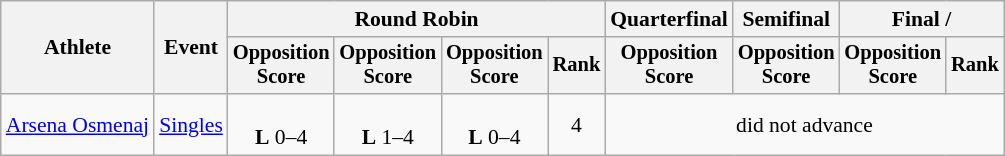<table class=wikitable style="font-size:90%">
<tr>
<th rowspan=2>Athlete</th>
<th rowspan=2>Event</th>
<th colspan=4>Round Robin</th>
<th>Quarterfinal</th>
<th>Semifinal</th>
<th colspan=2>Final / </th>
</tr>
<tr style="font-size:95%">
<th>Opposition<br>Score</th>
<th>Opposition<br>Score</th>
<th>Opposition<br>Score</th>
<th>Rank</th>
<th>Opposition<br>Score</th>
<th>Opposition<br>Score</th>
<th>Opposition<br>Score</th>
<th>Rank</th>
</tr>
<tr align=center>
<td align=left><a href='#'>Arsena Osmenaj</a></td>
<td align=left rowspan=2><a href='#'>Singles</a></td>
<td><br><strong>L</strong> 0–4</td>
<td><br><strong>L</strong> 1–4</td>
<td><br><strong>L</strong> 0–4</td>
<td>4</td>
<td colspan=4>did not advance</td>
</tr>
</table>
